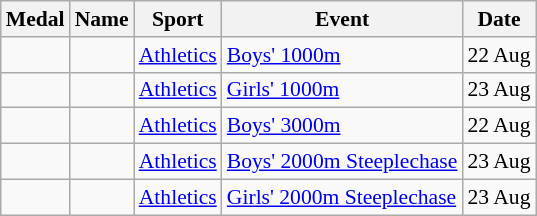<table class="wikitable sortable" style="font-size:90%">
<tr>
<th>Medal</th>
<th>Name</th>
<th>Sport</th>
<th>Event</th>
<th>Date</th>
</tr>
<tr>
<td></td>
<td></td>
<td><a href='#'>Athletics</a></td>
<td><a href='#'>Boys' 1000m</a></td>
<td>22 Aug</td>
</tr>
<tr>
<td></td>
<td></td>
<td><a href='#'>Athletics</a></td>
<td><a href='#'>Girls' 1000m</a></td>
<td>23 Aug</td>
</tr>
<tr>
<td></td>
<td></td>
<td><a href='#'>Athletics</a></td>
<td><a href='#'>Boys' 3000m</a></td>
<td>22 Aug</td>
</tr>
<tr>
<td></td>
<td></td>
<td><a href='#'>Athletics</a></td>
<td><a href='#'>Boys' 2000m Steeplechase</a></td>
<td>23 Aug</td>
</tr>
<tr>
<td></td>
<td></td>
<td><a href='#'>Athletics</a></td>
<td><a href='#'>Girls' 2000m Steeplechase</a></td>
<td>23 Aug</td>
</tr>
</table>
